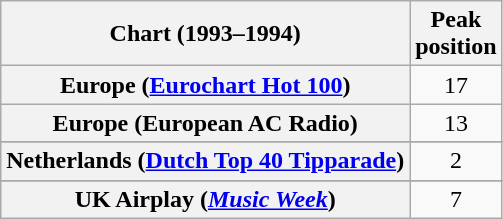<table class="wikitable sortable plainrowheaders" style="text-align:center">
<tr>
<th>Chart (1993–1994)</th>
<th>Peak<br>position</th>
</tr>
<tr>
<th scope="row">Europe (<a href='#'>Eurochart Hot 100</a>)</th>
<td>17</td>
</tr>
<tr>
<th scope="row">Europe (European AC Radio)</th>
<td>13</td>
</tr>
<tr>
</tr>
<tr>
<th scope="row">Netherlands (<a href='#'>Dutch Top 40 Tipparade</a>)</th>
<td>2</td>
</tr>
<tr>
</tr>
<tr>
</tr>
<tr>
<th scope="row">UK Airplay (<em><a href='#'>Music Week</a></em>)</th>
<td>7</td>
</tr>
</table>
